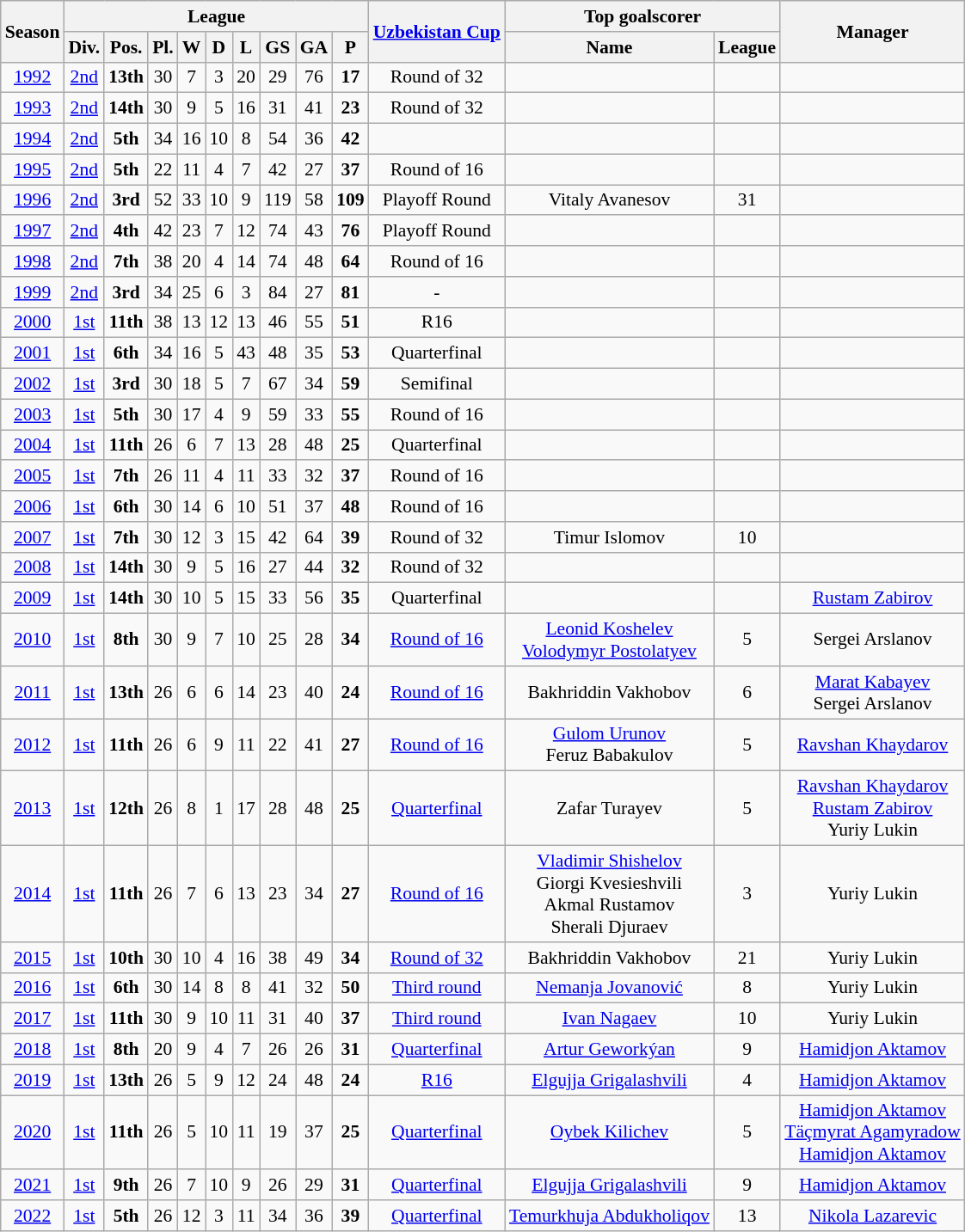<table class="wikitable mw-collapsible mw-collapsed" align=center cellspacing="0" cellpadding="3" style="border:1px solid #AAAAAA;font-size:90%">
<tr style="background:#efefef;">
<th rowspan="2">Season</th>
<th colspan="9">League</th>
<th rowspan="2"><a href='#'>Uzbekistan Cup</a></th>
<th colspan="2">Top goalscorer</th>
<th rowspan="2">Manager</th>
</tr>
<tr>
<th>Div.</th>
<th>Pos.</th>
<th>Pl.</th>
<th>W</th>
<th>D</th>
<th>L</th>
<th>GS</th>
<th>GA</th>
<th>P</th>
<th>Name</th>
<th>League</th>
</tr>
<tr>
<td align=center><a href='#'>1992</a></td>
<td align=center><a href='#'>2nd</a></td>
<td align=center><strong>13th</strong></td>
<td align=center>30</td>
<td align=center>7</td>
<td align=center>3</td>
<td align=center>20</td>
<td align=center>29</td>
<td align=center>76</td>
<td align=center><strong>17</strong></td>
<td align=center>Round of 32</td>
<td align=center></td>
<td align=center></td>
<td align=center></td>
</tr>
<tr>
<td align=center><a href='#'>1993</a></td>
<td align=center><a href='#'>2nd</a></td>
<td align=center><strong>14th</strong></td>
<td align=center>30</td>
<td align=center>9</td>
<td align=center>5</td>
<td align=center>16</td>
<td align=center>31</td>
<td align=center>41</td>
<td align=center><strong>23</strong></td>
<td align=center>Round of 32</td>
<td align=center></td>
<td align=center></td>
<td align=center></td>
</tr>
<tr>
<td align=center><a href='#'>1994</a></td>
<td align=center><a href='#'>2nd</a></td>
<td align=center><strong>5th</strong></td>
<td align=center>34</td>
<td align=center>16</td>
<td align=center>10</td>
<td align=center>8</td>
<td align=center>54</td>
<td align=center>36</td>
<td align=center><strong>42</strong></td>
<td align=center></td>
<td align=center></td>
<td align=center></td>
<td align=center></td>
</tr>
<tr>
<td align=center><a href='#'>1995</a></td>
<td align=center><a href='#'>2nd</a></td>
<td align=center><strong>5th</strong></td>
<td align=center>22</td>
<td align=center>11</td>
<td align=center>4</td>
<td align=center>7</td>
<td align=center>42</td>
<td align=center>27</td>
<td align=center><strong>37</strong></td>
<td align=center>Round of 16</td>
<td align=center></td>
<td align=center></td>
<td align=center></td>
</tr>
<tr>
<td align=center><a href='#'>1996</a></td>
<td align=center><a href='#'>2nd</a></td>
<td align=center><strong>3rd</strong></td>
<td align=center>52</td>
<td align=center>33</td>
<td align=center>10</td>
<td align=center>9</td>
<td align=center>119</td>
<td align=center>58</td>
<td align=center><strong>109</strong></td>
<td align=center>Playoff Round</td>
<td align=center> Vitaly Avanesov</td>
<td align=center>31</td>
<td align=center></td>
</tr>
<tr>
<td align=center><a href='#'>1997</a></td>
<td align=center><a href='#'>2nd</a></td>
<td align=center><strong>4th</strong></td>
<td align=center>42</td>
<td align=center>23</td>
<td align=center>7</td>
<td align=center>12</td>
<td align=center>74</td>
<td align=center>43</td>
<td align=center><strong>76</strong></td>
<td align=center>Playoff Round</td>
<td align=center></td>
<td align=center></td>
<td align=center></td>
</tr>
<tr>
<td align=center><a href='#'>1998</a></td>
<td align=center><a href='#'>2nd</a></td>
<td align=center><strong>7th</strong></td>
<td align=center>38</td>
<td align=center>20</td>
<td align=center>4</td>
<td align=center>14</td>
<td align=center>74</td>
<td align=center>48</td>
<td align=center><strong>64</strong></td>
<td align=center>Round of 16</td>
<td align=center></td>
<td align=center></td>
<td align=center></td>
</tr>
<tr>
<td align=center><a href='#'>1999</a></td>
<td align=center><a href='#'>2nd</a></td>
<td align=center><strong>3rd</strong></td>
<td align=center>34</td>
<td align=center>25</td>
<td align=center>6</td>
<td align=center>3</td>
<td align=center>84</td>
<td align=center>27</td>
<td align=center><strong>81</strong></td>
<td align=center>-</td>
<td align=center></td>
<td align=center></td>
<td align=center></td>
</tr>
<tr>
<td align=center><a href='#'>2000</a></td>
<td align=center><a href='#'>1st</a></td>
<td align=center><strong>11th</strong></td>
<td align=center>38</td>
<td align=center>13</td>
<td align=center>12</td>
<td align=center>13</td>
<td align=center>46</td>
<td align=center>55</td>
<td align=center><strong>51</strong></td>
<td align=center>R16</td>
<td align=center></td>
<td align=center></td>
<td align=center></td>
</tr>
<tr>
<td align=center><a href='#'>2001</a></td>
<td align=center><a href='#'>1st</a></td>
<td align=center><strong>6th</strong></td>
<td align=center>34</td>
<td align=center>16</td>
<td align=center>5</td>
<td align=center>43</td>
<td align=center>48</td>
<td align=center>35</td>
<td align=center><strong>53</strong></td>
<td align=center>Quarterfinal</td>
<td align=center></td>
<td align=center></td>
<td align=center></td>
</tr>
<tr>
<td align=center><a href='#'>2002</a></td>
<td align=center><a href='#'>1st</a></td>
<td align=center><strong>3rd</strong></td>
<td align=center>30</td>
<td align=center>18</td>
<td align=center>5</td>
<td align=center>7</td>
<td align=center>67</td>
<td align=center>34</td>
<td align=center><strong>59</strong></td>
<td align=center>Semifinal</td>
<td align=center></td>
<td align=center></td>
<td align=center></td>
</tr>
<tr>
<td align=center><a href='#'>2003</a></td>
<td align=center><a href='#'>1st</a></td>
<td align=center><strong>5th</strong></td>
<td align=center>30</td>
<td align=center>17</td>
<td align=center>4</td>
<td align=center>9</td>
<td align=center>59</td>
<td align=center>33</td>
<td align=center><strong>55</strong></td>
<td align=center>Round of 16</td>
<td align=center></td>
<td align=center></td>
<td align=center></td>
</tr>
<tr>
<td align=center><a href='#'>2004</a></td>
<td align=center><a href='#'>1st</a></td>
<td align=center><strong>11th</strong></td>
<td align=center>26</td>
<td align=center>6</td>
<td align=center>7</td>
<td align=center>13</td>
<td align=center>28</td>
<td align=center>48</td>
<td align=center><strong>25</strong></td>
<td align=center>Quarterfinal</td>
<td align=center></td>
<td align=center></td>
<td align=center></td>
</tr>
<tr>
<td align=center><a href='#'>2005</a></td>
<td align=center><a href='#'>1st</a></td>
<td align=center><strong>7th</strong></td>
<td align=center>26</td>
<td align=center>11</td>
<td align=center>4</td>
<td align=center>11</td>
<td align=center>33</td>
<td align=center>32</td>
<td align=center><strong>37</strong></td>
<td align=center>Round of 16</td>
<td align=center></td>
<td align=center></td>
<td align=center></td>
</tr>
<tr>
<td align=center><a href='#'>2006</a></td>
<td align=center><a href='#'>1st</a></td>
<td align=center><strong>6th</strong></td>
<td align=center>30</td>
<td align=center>14</td>
<td align=center>6</td>
<td align=center>10</td>
<td align=center>51</td>
<td align=center>37</td>
<td align=center><strong>48</strong></td>
<td align=center>Round of 16</td>
<td align=center></td>
<td align=center></td>
<td align=center></td>
</tr>
<tr>
<td align=center><a href='#'>2007</a></td>
<td align=center><a href='#'>1st</a></td>
<td align=center><strong>7th</strong></td>
<td align=center>30</td>
<td align=center>12</td>
<td align=center>3</td>
<td align=center>15</td>
<td align=center>42</td>
<td align=center>64</td>
<td align=center><strong>39</strong></td>
<td align=center>Round of 32</td>
<td align=center> Timur Islomov</td>
<td align=center>10</td>
<td align=center></td>
</tr>
<tr>
<td align=center><a href='#'>2008</a></td>
<td align=center><a href='#'>1st</a></td>
<td align=center><strong>14th</strong></td>
<td align=center>30</td>
<td align=center>9</td>
<td align=center>5</td>
<td align=center>16</td>
<td align=center>27</td>
<td align=center>44</td>
<td align=center><strong>32</strong></td>
<td align=center>Round of 32</td>
<td align=center></td>
<td align=center></td>
<td align=center></td>
</tr>
<tr>
<td align=center><a href='#'>2009</a></td>
<td align=center><a href='#'>1st</a></td>
<td align=center><strong>14th</strong></td>
<td align=center>30</td>
<td align=center>10</td>
<td align=center>5</td>
<td align=center>15</td>
<td align=center>33</td>
<td align=center>56</td>
<td align=center><strong>35</strong></td>
<td align=center>Quarterfinal</td>
<td align=center></td>
<td align=center></td>
<td align=center> <a href='#'>Rustam Zabirov</a></td>
</tr>
<tr>
<td align=center><a href='#'>2010</a></td>
<td align=center><a href='#'>1st</a></td>
<td align=center><strong>8th</strong></td>
<td align=center>30</td>
<td align=center>9</td>
<td align=center>7</td>
<td align=center>10</td>
<td align=center>25</td>
<td align=center>28</td>
<td align=center><strong>34</strong></td>
<td align=center><a href='#'>Round of 16</a></td>
<td align=center> <a href='#'>Leonid Koshelev</a> <br>  <a href='#'>Volodymyr Postolatyev</a></td>
<td align=center>5</td>
<td align=center> Sergei Arslanov</td>
</tr>
<tr>
<td align=center><a href='#'>2011</a></td>
<td align=center><a href='#'>1st</a></td>
<td align=center><strong>13th</strong></td>
<td align=center>26</td>
<td align=center>6</td>
<td align=center>6</td>
<td align=center>14</td>
<td align=center>23</td>
<td align=center>40</td>
<td align=center><strong>24</strong></td>
<td align=center><a href='#'>Round of 16</a></td>
<td align=center> Bakhriddin Vakhobov</td>
<td align=center>6</td>
<td align=center> <a href='#'>Marat Kabayev</a> <br>  Sergei Arslanov</td>
</tr>
<tr>
<td align=center><a href='#'>2012</a></td>
<td align=center><a href='#'>1st</a></td>
<td align=center><strong>11th</strong></td>
<td align=center>26</td>
<td align=center>6</td>
<td align=center>9</td>
<td align=center>11</td>
<td align=center>22</td>
<td align=center>41</td>
<td align=center><strong>27</strong></td>
<td align=center><a href='#'>Round of 16</a></td>
<td align=center> <a href='#'>Gulom Urunov</a> <br>  Feruz Babakulov</td>
<td align=center>5</td>
<td align=center> <a href='#'>Ravshan Khaydarov</a></td>
</tr>
<tr>
<td align=center><a href='#'>2013</a></td>
<td align=center><a href='#'>1st</a></td>
<td align=center><strong>12th</strong></td>
<td align=center>26</td>
<td align=center>8</td>
<td align=center>1</td>
<td align=center>17</td>
<td align=center>28</td>
<td align=center>48</td>
<td align=center><strong>25</strong></td>
<td align=center><a href='#'>Quarterfinal</a></td>
<td align=center> Zafar Turayev</td>
<td align=center>5</td>
<td align=center> <a href='#'>Ravshan Khaydarov</a> <br>  <a href='#'>Rustam Zabirov</a> <br>  Yuriy Lukin</td>
</tr>
<tr>
<td align=center><a href='#'>2014</a></td>
<td align=center><a href='#'>1st</a></td>
<td align=center><strong>11th</strong></td>
<td align=center>26</td>
<td align=center>7</td>
<td align=center>6</td>
<td align=center>13</td>
<td align=center>23</td>
<td align=center>34</td>
<td align=center><strong>27</strong></td>
<td align=center><a href='#'>Round of 16</a></td>
<td align=center> <a href='#'>Vladimir Shishelov</a> <br>  Giorgi Kvesieshvili <br>  Akmal Rustamov <br>  Sherali Djuraev</td>
<td align=center>3</td>
<td align=center> Yuriy Lukin</td>
</tr>
<tr>
<td align=center><a href='#'>2015</a></td>
<td align=center><a href='#'>1st</a></td>
<td align=center><strong>10th</strong></td>
<td align=center>30</td>
<td align=center>10</td>
<td align=center>4</td>
<td align=center>16</td>
<td align=center>38</td>
<td align=center>49</td>
<td align=center><strong>34</strong></td>
<td align=center><a href='#'>Round of 32</a></td>
<td align=center> Bakhriddin Vakhobov</td>
<td align=center>21</td>
<td align=center> Yuriy Lukin</td>
</tr>
<tr>
<td align=center><a href='#'>2016</a></td>
<td align=center><a href='#'>1st</a></td>
<td align=center><strong>6th</strong></td>
<td align=center>30</td>
<td align=center>14</td>
<td align=center>8</td>
<td align=center>8</td>
<td align=center>41</td>
<td align=center>32</td>
<td align=center><strong>50</strong></td>
<td align=center><a href='#'>Third round</a></td>
<td align=center> <a href='#'>Nemanja Jovanović</a></td>
<td align=center>8</td>
<td align=center> Yuriy Lukin</td>
</tr>
<tr>
<td align=center><a href='#'>2017</a></td>
<td align=center><a href='#'>1st</a></td>
<td align=center><strong>11th</strong></td>
<td align=center>30</td>
<td align=center>9</td>
<td align=center>10</td>
<td align=center>11</td>
<td align=center>31</td>
<td align=center>40</td>
<td align=center><strong>37</strong></td>
<td align=center><a href='#'>Third round</a></td>
<td align=center> <a href='#'>Ivan Nagaev</a></td>
<td align=center>10</td>
<td align=center> Yuriy Lukin</td>
</tr>
<tr>
<td align=center><a href='#'>2018</a></td>
<td align=center><a href='#'>1st</a></td>
<td align=center><strong>8th</strong></td>
<td align=center>20</td>
<td align=center>9</td>
<td align=center>4</td>
<td align=center>7</td>
<td align=center>26</td>
<td align=center>26</td>
<td align=center><strong>31</strong></td>
<td align=center><a href='#'>Quarterfinal</a></td>
<td align=center> <a href='#'>Artur Geworkýan</a></td>
<td align=center>9</td>
<td align=center> <a href='#'>Hamidjon Aktamov</a></td>
</tr>
<tr>
<td align=center><a href='#'>2019</a></td>
<td align=center><a href='#'>1st</a></td>
<td align=center><strong>13th</strong></td>
<td align=center>26</td>
<td align=center>5</td>
<td align=center>9</td>
<td align=center>12</td>
<td align=center>24</td>
<td align=center>48</td>
<td align=center><strong>24</strong></td>
<td align=center><a href='#'>R16</a></td>
<td align=center> <a href='#'>Elgujja Grigalashvili</a></td>
<td align=center>4</td>
<td align=center> <a href='#'>Hamidjon Aktamov</a></td>
</tr>
<tr>
<td align=center><a href='#'>2020</a></td>
<td align=center><a href='#'>1st</a></td>
<td align=center><strong>11th</strong></td>
<td align=center>26</td>
<td align=center>5</td>
<td align=center>10</td>
<td align=center>11</td>
<td align=center>19</td>
<td align=center>37</td>
<td align=center><strong>25</strong></td>
<td align=center><a href='#'>Quarterfinal</a></td>
<td align=center> <a href='#'>Oybek Kilichev</a></td>
<td align=center>5</td>
<td align=center> <a href='#'>Hamidjon Aktamov</a> <br>  <a href='#'>Täçmyrat Agamyradow</a> <br>  <a href='#'>Hamidjon Aktamov</a></td>
</tr>
<tr>
<td align=center><a href='#'>2021</a></td>
<td align=center><a href='#'>1st</a></td>
<td align=center><strong>9th</strong></td>
<td align=center>26</td>
<td align=center>7</td>
<td align=center>10</td>
<td align=center>9</td>
<td align=center>26</td>
<td align=center>29</td>
<td align=center><strong>31</strong></td>
<td align=center><a href='#'>Quarterfinal</a></td>
<td align=center> <a href='#'>Elgujja Grigalashvili</a></td>
<td align=center>9</td>
<td align=center> <a href='#'>Hamidjon Aktamov</a></td>
</tr>
<tr>
<td align=center><a href='#'>2022</a></td>
<td align=center><a href='#'>1st</a></td>
<td align=center><strong>5th</strong></td>
<td align=center>26</td>
<td align=center>12</td>
<td align=center>3</td>
<td align=center>11</td>
<td align=center>34</td>
<td align=center>36</td>
<td align=center><strong>39</strong></td>
<td align=center><a href='#'>Quarterfinal</a></td>
<td align=center> <a href='#'>Temurkhuja Abdukholiqov</a></td>
<td align=center>13</td>
<td align=center> <a href='#'>Nikola Lazarevic</a></td>
</tr>
</table>
